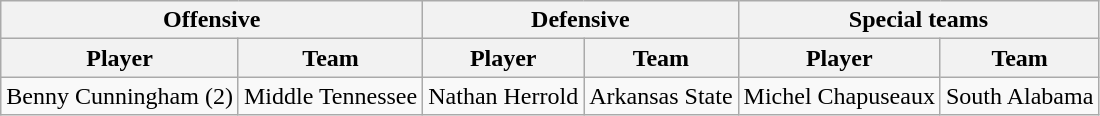<table class="wikitable">
<tr>
<th colspan="2">Offensive</th>
<th colspan="2">Defensive</th>
<th colspan="2">Special teams</th>
</tr>
<tr>
<th>Player</th>
<th>Team</th>
<th>Player</th>
<th>Team</th>
<th>Player</th>
<th>Team</th>
</tr>
<tr>
<td>Benny Cunningham (2)</td>
<td>Middle Tennessee</td>
<td>Nathan Herrold</td>
<td>Arkansas State</td>
<td>Michel Chapuseaux</td>
<td>South Alabama</td>
</tr>
</table>
